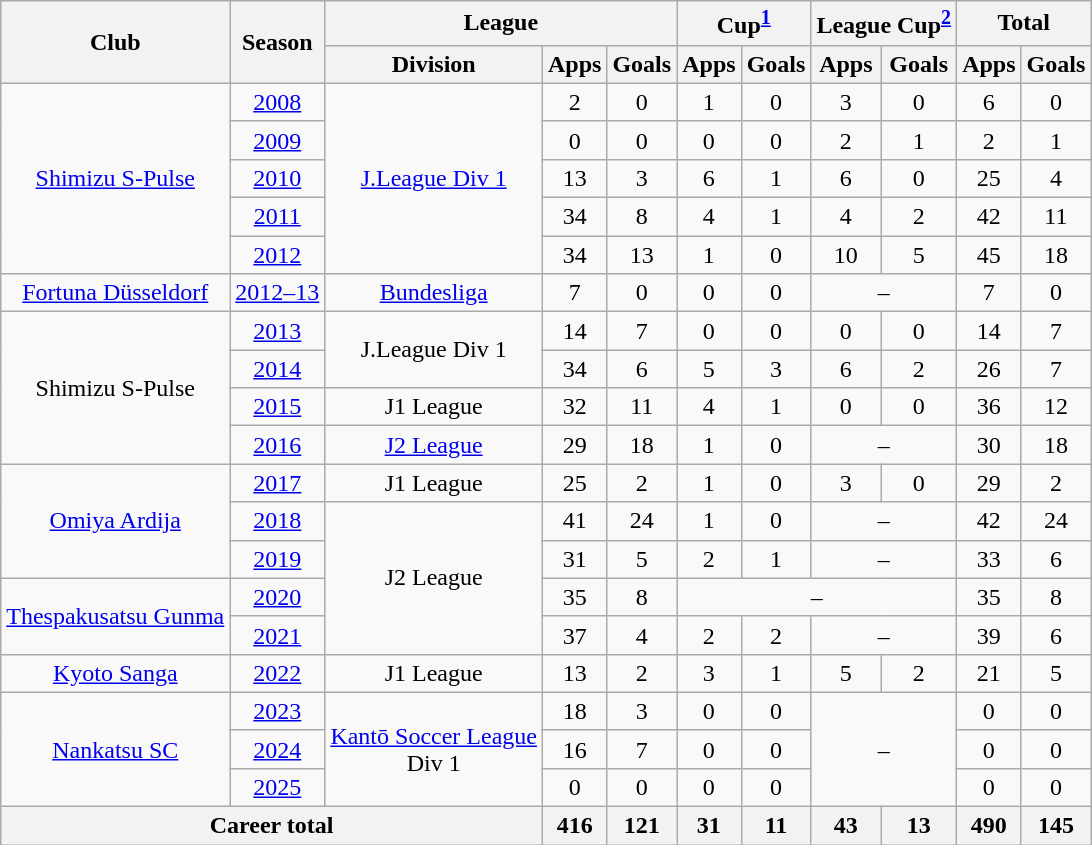<table class="wikitable" style="text-align:center">
<tr>
<th rowspan="2">Club</th>
<th rowspan="2">Season</th>
<th colspan="3">League</th>
<th colspan="2">Cup<sup><a href='#'>1</a></sup></th>
<th colspan="2">League Cup<sup><a href='#'>2</a></sup></th>
<th colspan="2">Total</th>
</tr>
<tr>
<th>Division</th>
<th>Apps</th>
<th>Goals</th>
<th>Apps</th>
<th>Goals</th>
<th>Apps</th>
<th>Goals</th>
<th>Apps</th>
<th>Goals</th>
</tr>
<tr>
<td rowspan="5"><a href='#'>Shimizu S-Pulse</a></td>
<td><a href='#'>2008</a></td>
<td rowspan="5"><a href='#'>J.League Div 1</a></td>
<td>2</td>
<td>0</td>
<td>1</td>
<td>0</td>
<td>3</td>
<td>0</td>
<td>6</td>
<td>0</td>
</tr>
<tr>
<td><a href='#'>2009</a></td>
<td>0</td>
<td>0</td>
<td>0</td>
<td>0</td>
<td>2</td>
<td>1</td>
<td>2</td>
<td>1</td>
</tr>
<tr>
<td><a href='#'>2010</a></td>
<td>13</td>
<td>3</td>
<td>6</td>
<td>1</td>
<td>6</td>
<td>0</td>
<td>25</td>
<td>4</td>
</tr>
<tr>
<td><a href='#'>2011</a></td>
<td>34</td>
<td>8</td>
<td>4</td>
<td>1</td>
<td>4</td>
<td>2</td>
<td>42</td>
<td>11</td>
</tr>
<tr>
<td><a href='#'>2012</a></td>
<td>34</td>
<td>13</td>
<td>1</td>
<td>0</td>
<td>10</td>
<td>5</td>
<td>45</td>
<td>18</td>
</tr>
<tr>
<td><a href='#'>Fortuna Düsseldorf</a></td>
<td><a href='#'>2012–13</a></td>
<td><a href='#'>Bundesliga</a></td>
<td>7</td>
<td>0</td>
<td>0</td>
<td>0</td>
<td colspan="2">–</td>
<td>7</td>
<td>0</td>
</tr>
<tr>
<td rowspan="4">Shimizu S-Pulse</td>
<td><a href='#'>2013</a></td>
<td rowspan="2">J.League Div 1</td>
<td>14</td>
<td>7</td>
<td>0</td>
<td>0</td>
<td>0</td>
<td>0</td>
<td>14</td>
<td>7</td>
</tr>
<tr>
<td><a href='#'>2014</a></td>
<td>34</td>
<td>6</td>
<td>5</td>
<td>3</td>
<td>6</td>
<td>2</td>
<td>26</td>
<td>7</td>
</tr>
<tr>
<td><a href='#'>2015</a></td>
<td>J1 League</td>
<td>32</td>
<td>11</td>
<td>4</td>
<td>1</td>
<td>0</td>
<td>0</td>
<td>36</td>
<td>12</td>
</tr>
<tr>
<td><a href='#'>2016</a></td>
<td><a href='#'>J2 League</a></td>
<td>29</td>
<td>18</td>
<td>1</td>
<td>0</td>
<td colspan="2">–</td>
<td>30</td>
<td>18</td>
</tr>
<tr>
<td rowspan="3"><a href='#'>Omiya Ardija</a></td>
<td><a href='#'>2017</a></td>
<td>J1 League</td>
<td>25</td>
<td>2</td>
<td>1</td>
<td>0</td>
<td>3</td>
<td>0</td>
<td>29</td>
<td>2</td>
</tr>
<tr>
<td><a href='#'>2018</a></td>
<td rowspan="4">J2 League</td>
<td>41</td>
<td>24</td>
<td>1</td>
<td>0</td>
<td colspan=2>–</td>
<td>42</td>
<td>24</td>
</tr>
<tr>
<td><a href='#'>2019</a></td>
<td>31</td>
<td>5</td>
<td>2</td>
<td>1</td>
<td colspan=2>–</td>
<td>33</td>
<td>6</td>
</tr>
<tr>
<td rowspan="2"><a href='#'>Thespakusatsu Gunma</a></td>
<td><a href='#'>2020</a></td>
<td>35</td>
<td>8</td>
<td colspan=4>–</td>
<td>35</td>
<td>8</td>
</tr>
<tr>
<td><a href='#'>2021</a></td>
<td>37</td>
<td>4</td>
<td>2</td>
<td>2</td>
<td colspan=2>–</td>
<td>39</td>
<td>6</td>
</tr>
<tr>
<td><a href='#'>Kyoto Sanga</a></td>
<td><a href='#'>2022</a></td>
<td>J1 League</td>
<td>13</td>
<td>2</td>
<td>3</td>
<td>1</td>
<td>5</td>
<td>2</td>
<td>21</td>
<td>5</td>
</tr>
<tr>
<td rowspan="3"><a href='#'>Nankatsu SC</a></td>
<td><a href='#'>2023</a></td>
<td rowspan="3"><a href='#'>Kantō Soccer League</a> <br> Div 1</td>
<td>18</td>
<td>3</td>
<td>0</td>
<td>0</td>
<td rowspan=3 colspan=2>–</td>
<td>0</td>
<td>0</td>
</tr>
<tr>
<td><a href='#'>2024</a></td>
<td>16</td>
<td>7</td>
<td>0</td>
<td>0</td>
<td>0</td>
<td>0</td>
</tr>
<tr>
<td><a href='#'>2025</a></td>
<td>0</td>
<td>0</td>
<td>0</td>
<td>0</td>
<td>0</td>
<td>0</td>
</tr>
<tr>
<th colspan="3">Career total</th>
<th>416</th>
<th>121</th>
<th>31</th>
<th>11</th>
<th>43</th>
<th>13</th>
<th>490</th>
<th>145</th>
</tr>
</table>
